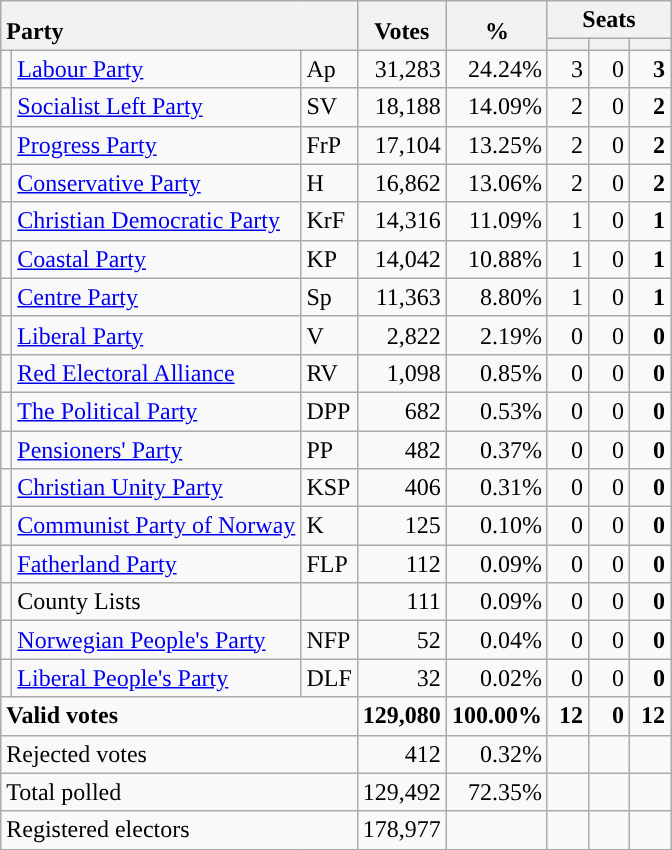<table class="wikitable" border="1" style="text-align:right;">
<tr>
<th style="text-align:left;" valign=bottom rowspan=2 colspan=3>Party</th>
<th align=center valign=bottom rowspan=2 width="50">Votes</th>
<th align=center valign=bottom rowspan=2 width="50">%</th>
<th colspan=3>Seats</th>
</tr>
<tr>
<th align=center valign=bottom width="20"><small></small></th>
<th align=center valign=bottom width="20"><small><a href='#'></a></small></th>
<th align=center valign=bottom width="20"><small></small></th>
</tr>
<tr>
<td style="color:inherit;background:"></td>
<td align=left><a href='#'>Labour Party</a></td>
<td align=left>Ap</td>
<td>31,283</td>
<td>24.24%</td>
<td>3</td>
<td>0</td>
<td><strong>3</strong></td>
</tr>
<tr>
<td style="color:inherit;background:"></td>
<td align=left><a href='#'>Socialist Left Party</a></td>
<td align=left>SV</td>
<td>18,188</td>
<td>14.09%</td>
<td>2</td>
<td>0</td>
<td><strong>2</strong></td>
</tr>
<tr>
<td style="color:inherit;background:"></td>
<td align=left><a href='#'>Progress Party</a></td>
<td align=left>FrP</td>
<td>17,104</td>
<td>13.25%</td>
<td>2</td>
<td>0</td>
<td><strong>2</strong></td>
</tr>
<tr>
<td style="color:inherit;background:"></td>
<td align=left><a href='#'>Conservative Party</a></td>
<td align=left>H</td>
<td>16,862</td>
<td>13.06%</td>
<td>2</td>
<td>0</td>
<td><strong>2</strong></td>
</tr>
<tr>
<td style="color:inherit;background:"></td>
<td align=left><a href='#'>Christian Democratic Party</a></td>
<td align=left>KrF</td>
<td>14,316</td>
<td>11.09%</td>
<td>1</td>
<td>0</td>
<td><strong>1</strong></td>
</tr>
<tr>
<td style="color:inherit;background:"></td>
<td align=left><a href='#'>Coastal Party</a></td>
<td align=left>KP</td>
<td>14,042</td>
<td>10.88%</td>
<td>1</td>
<td>0</td>
<td><strong>1</strong></td>
</tr>
<tr>
<td style="color:inherit;background:"></td>
<td align=left><a href='#'>Centre Party</a></td>
<td align=left>Sp</td>
<td>11,363</td>
<td>8.80%</td>
<td>1</td>
<td>0</td>
<td><strong>1</strong></td>
</tr>
<tr>
<td style="color:inherit;background:"></td>
<td align=left><a href='#'>Liberal Party</a></td>
<td align=left>V</td>
<td>2,822</td>
<td>2.19%</td>
<td>0</td>
<td>0</td>
<td><strong>0</strong></td>
</tr>
<tr>
<td style="color:inherit;background:"></td>
<td align=left><a href='#'>Red Electoral Alliance</a></td>
<td align=left>RV</td>
<td>1,098</td>
<td>0.85%</td>
<td>0</td>
<td>0</td>
<td><strong>0</strong></td>
</tr>
<tr>
<td style="color:inherit;background:"></td>
<td align=left><a href='#'>The Political Party</a></td>
<td align=left>DPP</td>
<td>682</td>
<td>0.53%</td>
<td>0</td>
<td>0</td>
<td><strong>0</strong></td>
</tr>
<tr>
<td style="color:inherit;background:"></td>
<td align=left><a href='#'>Pensioners' Party</a></td>
<td align=left>PP</td>
<td>482</td>
<td>0.37%</td>
<td>0</td>
<td>0</td>
<td><strong>0</strong></td>
</tr>
<tr>
<td style="color:inherit;background:"></td>
<td align=left><a href='#'>Christian Unity Party</a></td>
<td align=left>KSP</td>
<td>406</td>
<td>0.31%</td>
<td>0</td>
<td>0</td>
<td><strong>0</strong></td>
</tr>
<tr>
<td style="color:inherit;background:"></td>
<td align=left><a href='#'>Communist Party of Norway</a></td>
<td align=left>K</td>
<td>125</td>
<td>0.10%</td>
<td>0</td>
<td>0</td>
<td><strong>0</strong></td>
</tr>
<tr>
<td style="color:inherit;background:"></td>
<td align=left><a href='#'>Fatherland Party</a></td>
<td align=left>FLP</td>
<td>112</td>
<td>0.09%</td>
<td>0</td>
<td>0</td>
<td><strong>0</strong></td>
</tr>
<tr>
<td></td>
<td align=left>County Lists</td>
<td align=left></td>
<td>111</td>
<td>0.09%</td>
<td>0</td>
<td>0</td>
<td><strong>0</strong></td>
</tr>
<tr>
<td style="color:inherit;background:"></td>
<td align=left><a href='#'>Norwegian People's Party</a></td>
<td align=left>NFP</td>
<td>52</td>
<td>0.04%</td>
<td>0</td>
<td>0</td>
<td><strong>0</strong></td>
</tr>
<tr>
<td style="color:inherit;background:"></td>
<td align=left><a href='#'>Liberal People's Party</a></td>
<td align=left>DLF</td>
<td>32</td>
<td>0.02%</td>
<td>0</td>
<td>0</td>
<td><strong>0</strong></td>
</tr>
<tr style="font-weight:bold">
<td align=left colspan=3>Valid votes</td>
<td>129,080</td>
<td>100.00%</td>
<td>12</td>
<td>0</td>
<td>12</td>
</tr>
<tr>
<td align=left colspan=3>Rejected votes</td>
<td>412</td>
<td>0.32%</td>
<td></td>
<td></td>
<td></td>
</tr>
<tr>
<td align=left colspan=3>Total polled</td>
<td>129,492</td>
<td>72.35%</td>
<td></td>
<td></td>
<td></td>
</tr>
<tr>
<td align=left colspan=3>Registered electors</td>
<td>178,977</td>
<td></td>
<td></td>
<td></td>
<td></td>
</tr>
</table>
